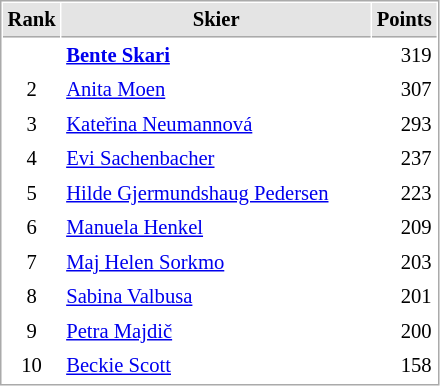<table cellspacing="1" cellpadding="3" style="border:1px solid #AAAAAA;font-size:86%">
<tr style="background-color: #E4E4E4;">
<th style="border-bottom:1px solid #AAAAAA" width=10>Rank</th>
<th style="border-bottom:1px solid #AAAAAA" width=200>Skier</th>
<th style="border-bottom:1px solid #AAAAAA" width=20 align=right>Points</th>
</tr>
<tr>
<td align=center><strong><span>  </span></strong></td>
<td> <strong><a href='#'>Bente Skari</a></strong></td>
<td align=right>319</td>
</tr>
<tr>
<td align=center>2</td>
<td> <a href='#'>Anita Moen</a></td>
<td align=right>307</td>
</tr>
<tr>
<td align=center>3</td>
<td> <a href='#'>Kateřina Neumannová</a></td>
<td align=right>293</td>
</tr>
<tr>
<td align=center>4</td>
<td> <a href='#'>Evi Sachenbacher</a></td>
<td align=right>237</td>
</tr>
<tr>
<td align=center>5</td>
<td> <a href='#'>Hilde Gjermundshaug Pedersen</a></td>
<td align=right>223</td>
</tr>
<tr>
<td align=center>6</td>
<td> <a href='#'>Manuela Henkel</a></td>
<td align=right>209</td>
</tr>
<tr>
<td align=center>7</td>
<td> <a href='#'>Maj Helen Sorkmo</a></td>
<td align=right>203</td>
</tr>
<tr>
<td align=center>8</td>
<td> <a href='#'>Sabina Valbusa</a></td>
<td align=right>201</td>
</tr>
<tr>
<td align=center>9</td>
<td> <a href='#'>Petra Majdič</a></td>
<td align=right>200</td>
</tr>
<tr>
<td align=center>10</td>
<td> <a href='#'>Beckie Scott</a></td>
<td align=right>158</td>
</tr>
</table>
